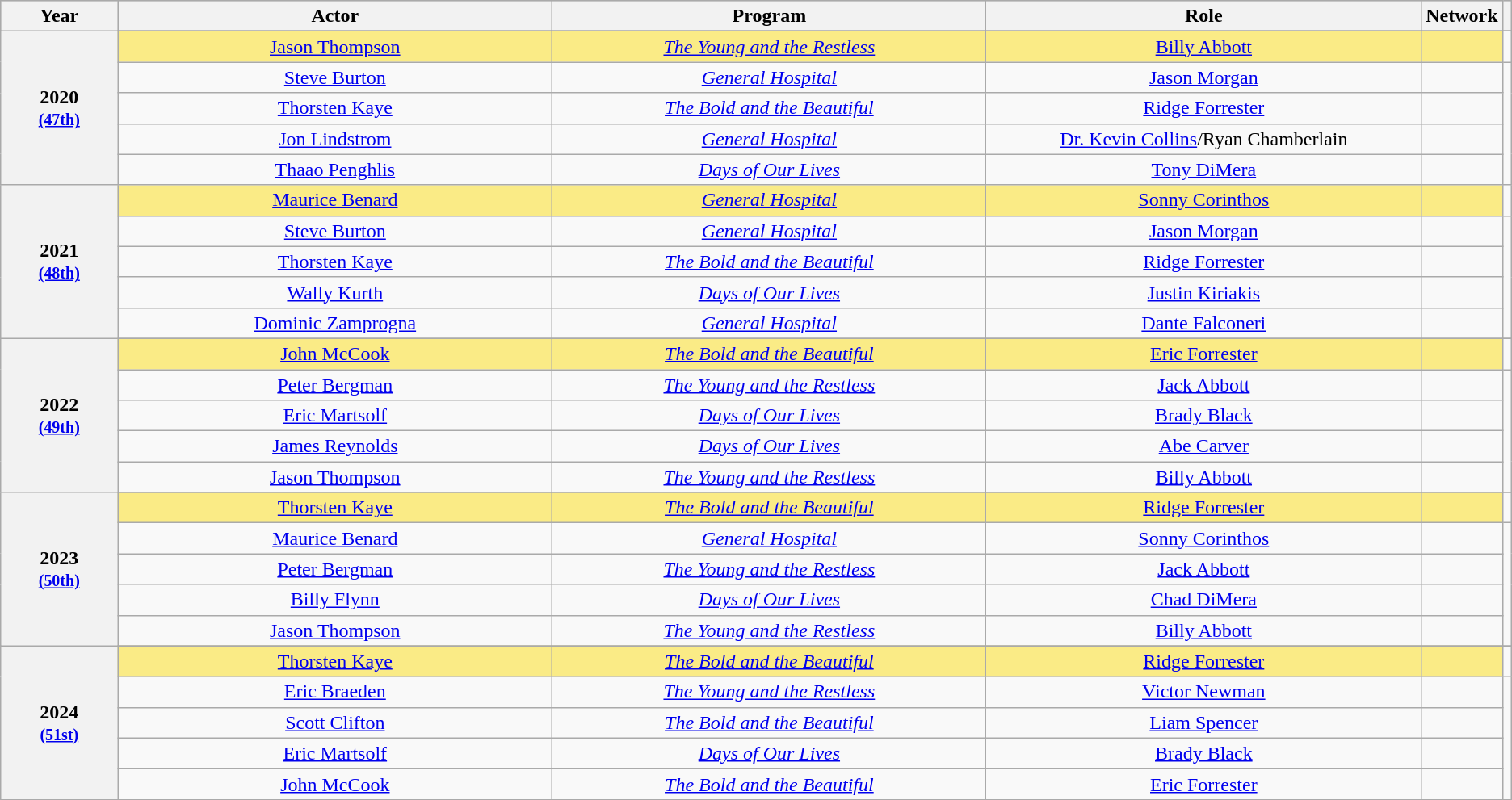<table class="wikitable" rowspan="2" background: #f6e39c style="text-align: center">
<tr style="background:#bebebe;">
<th scope="col" style="width:8%;">Year</th>
<th scope="col" style="width:30%;">Actor</th>
<th scope="col" style="width:30%;">Program</th>
<th scope="col" style="width:30%;">Role</th>
<th scope="col" style="width:10%;">Network</th>
<th scope="col" style="width:2%;" class="unsortable"></th>
</tr>
<tr>
<th scope="row" rowspan=6 style="text-align:center">2020 <br><small><a href='#'>(47th)</a></small></th>
</tr>
<tr>
<td style="background:#FAEB86"><a href='#'>Jason Thompson</a> </td>
<td style="background:#FAEB86"><em><a href='#'>The Young and the Restless</a></em></td>
<td style="background:#FAEB86"><a href='#'>Billy Abbott</a></td>
<td style="background:#FAEB86"></td>
<td></td>
</tr>
<tr>
<td><a href='#'>Steve Burton</a></td>
<td><em><a href='#'>General Hospital</a></em></td>
<td><a href='#'>Jason Morgan</a></td>
<td></td>
<td rowspan=4></td>
</tr>
<tr>
<td><a href='#'>Thorsten Kaye</a></td>
<td><em><a href='#'>The Bold and the Beautiful</a></em></td>
<td><a href='#'>Ridge Forrester</a></td>
<td></td>
</tr>
<tr>
<td><a href='#'>Jon Lindstrom</a></td>
<td><em><a href='#'>General Hospital</a></em></td>
<td><a href='#'>Dr. Kevin Collins</a>/Ryan Chamberlain</td>
<td></td>
</tr>
<tr>
<td><a href='#'>Thaao Penghlis</a></td>
<td><em><a href='#'>Days of Our Lives</a></em></td>
<td><a href='#'>Tony DiMera</a></td>
<td></td>
</tr>
<tr>
<th scope="row" rowspan=5 style="text-align:center">2021 <br><small><a href='#'>(48th)</a></small></th>
<td style="background:#FAEB86"><a href='#'>Maurice Benard</a> </td>
<td style="background:#FAEB86"><em><a href='#'>General Hospital</a></em></td>
<td style="background:#FAEB86"><a href='#'>Sonny Corinthos</a></td>
<td style="background:#FAEB86"></td>
<td></td>
</tr>
<tr>
<td><a href='#'>Steve Burton</a></td>
<td><em><a href='#'>General Hospital</a></em></td>
<td><a href='#'>Jason Morgan</a></td>
<td></td>
<td rowspan=4></td>
</tr>
<tr>
<td><a href='#'>Thorsten Kaye</a></td>
<td><em><a href='#'>The Bold and the Beautiful</a></em></td>
<td><a href='#'>Ridge Forrester</a></td>
<td></td>
</tr>
<tr>
<td><a href='#'>Wally Kurth</a></td>
<td><em><a href='#'>Days of Our Lives</a></em></td>
<td><a href='#'>Justin Kiriakis</a></td>
<td></td>
</tr>
<tr>
<td><a href='#'>Dominic Zamprogna</a></td>
<td><em><a href='#'>General Hospital</a></em></td>
<td><a href='#'>Dante Falconeri</a></td>
<td></td>
</tr>
<tr>
<th scope="row" rowspan=6 style="text-align:center">2022 <br><small><a href='#'>(49th)</a></small></th>
</tr>
<tr>
<td style="background:#FAEB86"><a href='#'>John McCook</a> </td>
<td style="background:#FAEB86"><em><a href='#'>The Bold and the Beautiful</a></em></td>
<td style="background:#FAEB86"><a href='#'>Eric Forrester</a></td>
<td style="background:#FAEB86"></td>
<td></td>
</tr>
<tr>
<td><a href='#'>Peter Bergman</a></td>
<td><em><a href='#'>The Young and the Restless</a></em></td>
<td><a href='#'>Jack Abbott</a></td>
<td></td>
<td rowspan=4></td>
</tr>
<tr>
<td><a href='#'>Eric Martsolf</a></td>
<td><em><a href='#'>Days of Our Lives</a></em></td>
<td><a href='#'>Brady Black</a></td>
<td></td>
</tr>
<tr>
<td><a href='#'>James Reynolds</a></td>
<td><em><a href='#'>Days of Our Lives</a></em></td>
<td><a href='#'>Abe Carver</a></td>
<td></td>
</tr>
<tr>
<td><a href='#'>Jason Thompson</a></td>
<td><em><a href='#'>The Young and the Restless</a></em></td>
<td><a href='#'>Billy Abbott</a></td>
<td></td>
</tr>
<tr>
<th scope="row" rowspan=6 style="text-align:center">2023 <br><small><a href='#'>(50th)</a></small></th>
</tr>
<tr>
<td style="background:#FAEB86"><a href='#'>Thorsten Kaye</a> </td>
<td style="background:#FAEB86"><em><a href='#'>The Bold and the Beautiful</a></em></td>
<td style="background:#FAEB86"><a href='#'>Ridge Forrester</a></td>
<td style="background:#FAEB86"></td>
<td></td>
</tr>
<tr>
<td><a href='#'>Maurice Benard</a></td>
<td><em><a href='#'>General Hospital</a></em></td>
<td><a href='#'>Sonny Corinthos</a></td>
<td></td>
<td rowspan=4></td>
</tr>
<tr>
<td><a href='#'>Peter Bergman</a></td>
<td><em><a href='#'>The Young and the Restless</a></em></td>
<td><a href='#'>Jack Abbott</a></td>
<td></td>
</tr>
<tr>
<td><a href='#'>Billy Flynn</a></td>
<td><em><a href='#'>Days of Our Lives</a></em></td>
<td><a href='#'>Chad DiMera</a></td>
<td></td>
</tr>
<tr>
<td><a href='#'>Jason Thompson</a></td>
<td><em><a href='#'>The Young and the Restless</a></em></td>
<td><a href='#'>Billy Abbott</a></td>
<td></td>
</tr>
<tr>
<th scope=row rowspan=8 style=text-align:center>2024 <br><small><a href='#'>(51st)</a></small></th>
</tr>
<tr>
<td style=background:#FAEB86><a href='#'>Thorsten Kaye</a> </td>
<td style=background:#FAEB86><em><a href='#'>The Bold and the Beautiful</a></em></td>
<td style=background:#FAEB86><a href='#'>Ridge Forrester</a></td>
<td style=background:#FAEB86></td>
<td></td>
</tr>
<tr>
<td><a href='#'>Eric Braeden</a></td>
<td><em><a href='#'>The Young and the Restless</a></em></td>
<td><a href='#'>Victor Newman</a></td>
<td></td>
<td rowspan=4></td>
</tr>
<tr>
<td><a href='#'>Scott Clifton</a></td>
<td><em><a href='#'>The Bold and the Beautiful</a></em></td>
<td><a href='#'>Liam Spencer</a></td>
<td></td>
</tr>
<tr>
<td><a href='#'>Eric Martsolf</a></td>
<td><em><a href='#'>Days of Our Lives</a></em></td>
<td><a href='#'>Brady Black</a></td>
<td></td>
</tr>
<tr>
<td><a href='#'>John McCook</a></td>
<td><em><a href='#'>The Bold and the Beautiful</a></em></td>
<td><a href='#'>Eric Forrester</a></td>
<td></td>
</tr>
</table>
